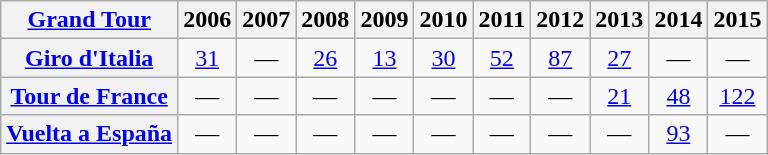<table class="wikitable plainrowheaders">
<tr>
<th scope="col"><a href='#'>Grand Tour</a></th>
<th scope="col">2006</th>
<th scope="col">2007</th>
<th scope="col">2008</th>
<th scope="col">2009</th>
<th scope="col">2010</th>
<th scope="col">2011</th>
<th scope="col">2012</th>
<th scope="col">2013</th>
<th scope="col">2014</th>
<th scope="col">2015</th>
</tr>
<tr style="text-align:center;">
<th scope="row"> <a href='#'>Giro d'Italia</a></th>
<td><a href='#'>31</a></td>
<td>—</td>
<td><a href='#'>26</a></td>
<td><a href='#'>13</a></td>
<td><a href='#'>30</a></td>
<td><a href='#'>52</a></td>
<td><a href='#'>87</a></td>
<td><a href='#'>27</a></td>
<td>—</td>
<td>—</td>
</tr>
<tr style="text-align:center;">
<th scope="row"> <a href='#'>Tour de France</a></th>
<td>—</td>
<td>—</td>
<td>—</td>
<td>—</td>
<td>—</td>
<td>—</td>
<td>—</td>
<td><a href='#'>21</a></td>
<td><a href='#'>48</a></td>
<td><a href='#'>122</a></td>
</tr>
<tr style="text-align:center;">
<th scope="row"> <a href='#'>Vuelta a España</a></th>
<td>—</td>
<td>—</td>
<td>—</td>
<td>—</td>
<td>—</td>
<td>—</td>
<td>—</td>
<td>—</td>
<td><a href='#'>93</a></td>
<td>—</td>
</tr>
</table>
